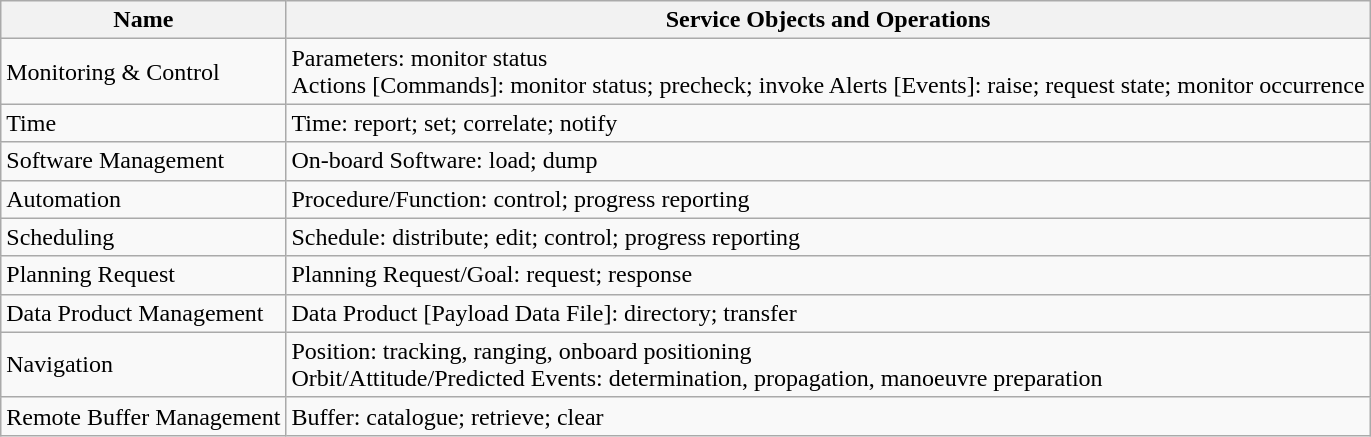<table class="wikitable">
<tr>
<th>Name</th>
<th>Service Objects and Operations</th>
</tr>
<tr>
<td>Monitoring & Control</td>
<td>Parameters: monitor status<br>Actions [Commands]: monitor status; precheck; invoke
Alerts [Events]: raise; request state; monitor occurrence</td>
</tr>
<tr>
<td>Time</td>
<td>Time: report; set; correlate; notify</td>
</tr>
<tr>
<td>Software Management</td>
<td>On-board Software: load; dump</td>
</tr>
<tr>
<td>Automation</td>
<td>Procedure/Function: control; progress reporting</td>
</tr>
<tr>
<td>Scheduling</td>
<td>Schedule: distribute; edit; control; progress reporting</td>
</tr>
<tr>
<td>Planning Request</td>
<td>Planning Request/Goal: request; response</td>
</tr>
<tr>
<td>Data Product Management</td>
<td>Data Product [Payload Data File]: directory; transfer</td>
</tr>
<tr>
<td>Navigation</td>
<td>Position: tracking, ranging, onboard positioning<br>Orbit/Attitude/Predicted Events: determination, propagation, manoeuvre preparation</td>
</tr>
<tr>
<td>Remote Buffer Management</td>
<td>Buffer: catalogue; retrieve; clear</td>
</tr>
</table>
